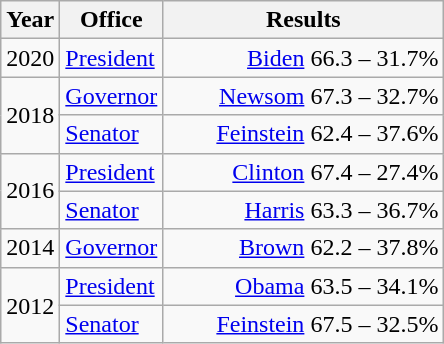<table class=wikitable>
<tr>
<th width="30">Year</th>
<th width="60">Office</th>
<th width="180">Results</th>
</tr>
<tr>
<td>2020</td>
<td><a href='#'>President</a></td>
<td align="right" ><a href='#'>Biden</a> 66.3 – 31.7%</td>
</tr>
<tr>
<td rowspan="2">2018</td>
<td><a href='#'>Governor</a></td>
<td align="right" ><a href='#'>Newsom</a> 67.3 – 32.7%</td>
</tr>
<tr>
<td><a href='#'>Senator</a></td>
<td align="right" ><a href='#'>Feinstein</a> 62.4 – 37.6%</td>
</tr>
<tr>
<td rowspan="2">2016</td>
<td><a href='#'>President</a></td>
<td align="right" ><a href='#'>Clinton</a> 67.4 – 27.4%</td>
</tr>
<tr>
<td><a href='#'>Senator</a></td>
<td align="right" ><a href='#'>Harris</a> 63.3 – 36.7%</td>
</tr>
<tr>
<td>2014</td>
<td><a href='#'>Governor</a></td>
<td align="right" ><a href='#'>Brown</a> 62.2 – 37.8%</td>
</tr>
<tr>
<td rowspan="2">2012</td>
<td><a href='#'>President</a></td>
<td align="right" ><a href='#'>Obama</a> 63.5 – 34.1%</td>
</tr>
<tr>
<td><a href='#'>Senator</a></td>
<td align="right" ><a href='#'>Feinstein</a> 67.5 – 32.5%</td>
</tr>
</table>
